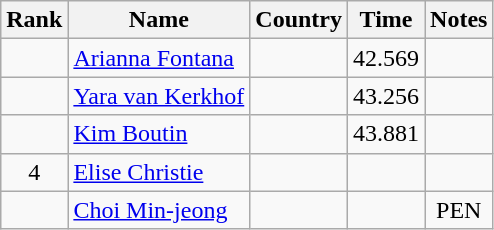<table class="wikitable sortable" style="text-align:center">
<tr>
<th>Rank</th>
<th>Name</th>
<th>Country</th>
<th>Time</th>
<th>Notes</th>
</tr>
<tr>
<td></td>
<td align=left><a href='#'>Arianna Fontana</a></td>
<td align=left></td>
<td>42.569</td>
<td></td>
</tr>
<tr>
<td></td>
<td align=left><a href='#'>Yara van Kerkhof</a></td>
<td align=left></td>
<td>43.256</td>
<td></td>
</tr>
<tr>
<td></td>
<td align=left><a href='#'>Kim Boutin</a></td>
<td align=left></td>
<td>43.881</td>
<td></td>
</tr>
<tr>
<td>4</td>
<td align=left><a href='#'>Elise Christie</a></td>
<td align=left></td>
<td></td>
<td></td>
</tr>
<tr>
<td></td>
<td align=left><a href='#'>Choi Min-jeong</a></td>
<td align=left></td>
<td></td>
<td>PEN</td>
</tr>
</table>
